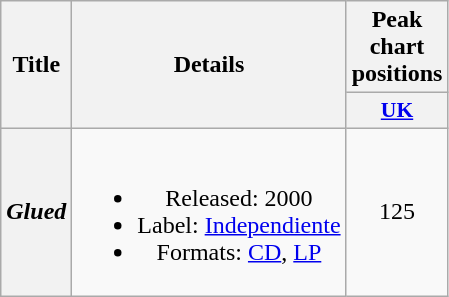<table class="wikitable plainrowheaders" style="text-align:center;">
<tr>
<th scope="col" rowspan="2">Title</th>
<th scope="col" rowspan="2">Details</th>
<th scope="col" colspan="1">Peak chart positions</th>
</tr>
<tr>
<th scope="col" style="width:3em;font-size:90%;"><a href='#'>UK</a><br></th>
</tr>
<tr>
<th scope="row"><em>Glued</em></th>
<td><br><ul><li>Released: 2000</li><li>Label: <a href='#'>Independiente</a></li><li>Formats: <a href='#'>CD</a>, <a href='#'>LP</a></li></ul></td>
<td>125</td>
</tr>
</table>
